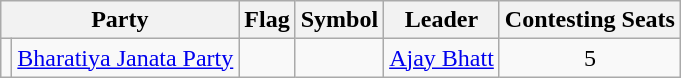<table class="wikitable" style="text-align:center">
<tr>
<th colspan="2">Party</th>
<th>Flag</th>
<th>Symbol</th>
<th>Leader</th>
<th>Contesting Seats</th>
</tr>
<tr>
<td></td>
<td><a href='#'>Bharatiya Janata Party</a></td>
<td></td>
<td></td>
<td><a href='#'>Ajay Bhatt</a></td>
<td>5</td>
</tr>
</table>
